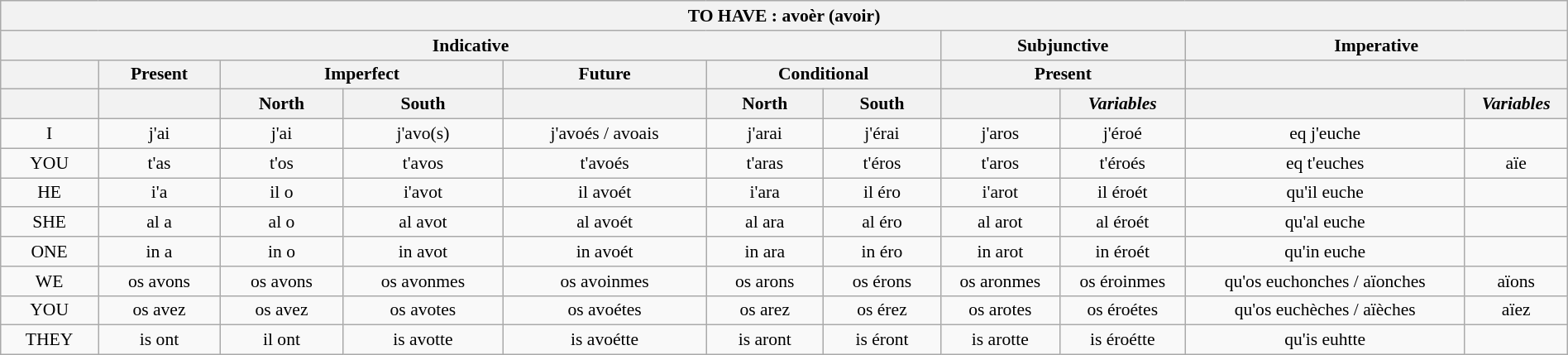<table class="wikitable centre" style="width:100%;text-align:center;font-size:90%;">
<tr>
<th colspan="11" width=100%>TO HAVE : avoèr (avoir)</th>
</tr>
<tr>
<th colspan="7" width=60%>Indicative</th>
<th colspan="2">Subjunctive</th>
<th colspan="2">Imperative</th>
</tr>
<tr>
<th></th>
<th>Present</th>
<th colspan="2">Imperfect</th>
<th>Future</th>
<th colspan="2">Conditional</th>
<th colspan="2">Present</th>
<th colspan="2"></th>
</tr>
<tr>
<th></th>
<th></th>
<th>North</th>
<th>South</th>
<th></th>
<th>North</th>
<th>South</th>
<th></th>
<th><em>Variables</em></th>
<th></th>
<th><em>Variables</em></th>
</tr>
<tr>
<td>I</td>
<td>j'ai</td>
<td>j'ai</td>
<td>j'avo(s)</td>
<td>j'avoés / avoais</td>
<td>j'arai</td>
<td>j'érai</td>
<td>j'aros</td>
<td>j'éroé</td>
<td>eq j'euche</td>
<td></td>
</tr>
<tr>
<td>YOU</td>
<td>t'as</td>
<td>t'os</td>
<td>t'avos</td>
<td>t'avoés</td>
<td>t'aras</td>
<td>t'éros</td>
<td>t'aros</td>
<td>t'éroés</td>
<td>eq t'euches</td>
<td>aïe</td>
</tr>
<tr>
<td>HE</td>
<td>i'a</td>
<td>il o</td>
<td>i'avot</td>
<td>il avoét</td>
<td>i'ara</td>
<td>il éro</td>
<td>i'arot</td>
<td>il éroét</td>
<td>qu'il euche</td>
<td></td>
</tr>
<tr>
<td>SHE</td>
<td>al a</td>
<td>al o</td>
<td>al avot</td>
<td>al avoét</td>
<td>al ara</td>
<td>al éro</td>
<td>al arot</td>
<td>al éroét</td>
<td>qu'al euche</td>
<td></td>
</tr>
<tr>
<td>ONE</td>
<td>in a</td>
<td>in o</td>
<td>in avot</td>
<td>in avoét</td>
<td>in ara</td>
<td>in éro</td>
<td>in arot</td>
<td>in éroét</td>
<td>qu'in euche</td>
<td></td>
</tr>
<tr>
<td>WE</td>
<td>os avons</td>
<td>os avons</td>
<td>os avonmes</td>
<td>os avoinmes</td>
<td>os arons</td>
<td>os érons</td>
<td>os aronmes</td>
<td>os éroinmes</td>
<td>qu'os euchonches / aïonches</td>
<td>aïons</td>
</tr>
<tr>
<td>YOU</td>
<td>os avez</td>
<td>os avez</td>
<td>os avotes</td>
<td>os avoétes</td>
<td>os arez</td>
<td>os érez</td>
<td>os arotes</td>
<td>os éroétes</td>
<td>qu'os euchèches / aïèches</td>
<td>aïez</td>
</tr>
<tr>
<td>THEY</td>
<td>is ont</td>
<td>il ont</td>
<td>is avotte</td>
<td>is avoétte</td>
<td>is aront</td>
<td>is éront</td>
<td>is arotte</td>
<td>is éroétte</td>
<td>qu'is euhtte</td>
<td></td>
</tr>
</table>
